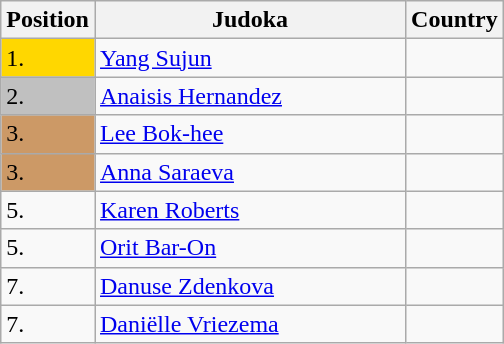<table class=wikitable>
<tr>
<th width=10>Position</th>
<th width=200>Judoka</th>
<th width=10>Country</th>
</tr>
<tr>
<td bgcolor=gold>1.</td>
<td><a href='#'>Yang Sujun</a></td>
<td></td>
</tr>
<tr>
<td bgcolor="silver">2.</td>
<td><a href='#'>Anaisis Hernandez</a></td>
<td></td>
</tr>
<tr>
<td bgcolor="CC9966">3.</td>
<td><a href='#'>Lee Bok-hee</a></td>
<td></td>
</tr>
<tr>
<td bgcolor="CC9966">3.</td>
<td><a href='#'>Anna Saraeva</a></td>
<td></td>
</tr>
<tr>
<td>5.</td>
<td><a href='#'>Karen Roberts</a></td>
<td></td>
</tr>
<tr>
<td>5.</td>
<td><a href='#'>Orit Bar-On</a></td>
<td></td>
</tr>
<tr>
<td>7.</td>
<td><a href='#'>Danuse Zdenkova</a></td>
<td></td>
</tr>
<tr>
<td>7.</td>
<td><a href='#'>Daniëlle Vriezema</a></td>
<td></td>
</tr>
</table>
